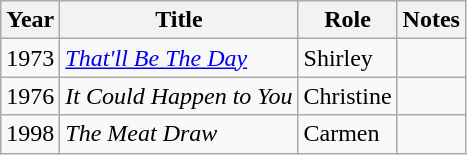<table class="wikitable">
<tr>
<th>Year</th>
<th>Title</th>
<th>Role</th>
<th>Notes</th>
</tr>
<tr>
<td>1973</td>
<td><em><a href='#'>That'll Be The Day</a></em></td>
<td>Shirley</td>
<td></td>
</tr>
<tr>
<td>1976</td>
<td><em>It Could Happen to You</em></td>
<td>Christine</td>
<td></td>
</tr>
<tr>
<td>1998</td>
<td><em>The Meat Draw</em></td>
<td>Carmen</td>
<td></td>
</tr>
</table>
